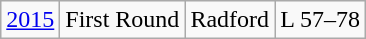<table class="wikitable">
<tr align="center">
<td><a href='#'>2015</a></td>
<td>First Round</td>
<td>Radford</td>
<td>L 57–78</td>
</tr>
</table>
